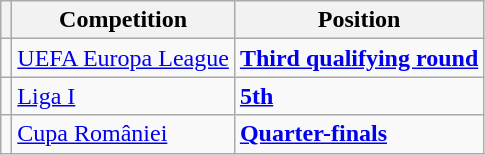<table class="wikitable">
<tr>
<th></th>
<th>Competition</th>
<th>Position</th>
</tr>
<tr>
<td></td>
<td><a href='#'>UEFA Europa League</a></td>
<td><strong><a href='#'>Third qualifying round</a></strong></td>
</tr>
<tr>
<td></td>
<td><a href='#'>Liga I</a></td>
<td><strong><a href='#'>5th</a></strong></td>
</tr>
<tr>
<td></td>
<td><a href='#'>Cupa României</a></td>
<td><strong><a href='#'>Quarter-finals</a></strong></td>
</tr>
</table>
